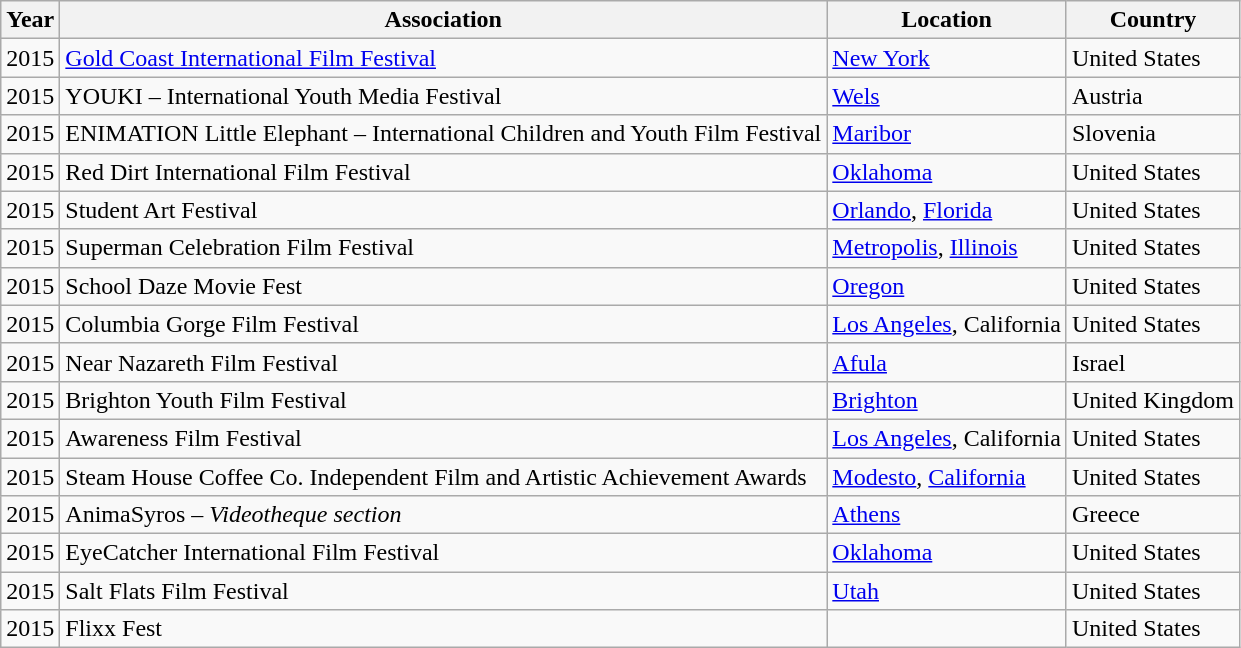<table class="wikitable">
<tr>
<th>Year</th>
<th>Association</th>
<th>Location</th>
<th>Country</th>
</tr>
<tr>
<td>2015</td>
<td><a href='#'>Gold Coast International Film Festival</a></td>
<td><a href='#'>New York</a></td>
<td>United States</td>
</tr>
<tr>
<td>2015</td>
<td>YOUKI – International Youth Media Festival</td>
<td><a href='#'>Wels</a></td>
<td>Austria</td>
</tr>
<tr>
<td>2015</td>
<td>ENIMATION Little Elephant – International Children and Youth Film Festival</td>
<td><a href='#'>Maribor</a></td>
<td>Slovenia</td>
</tr>
<tr>
<td>2015</td>
<td>Red Dirt International Film Festival</td>
<td><a href='#'>Oklahoma</a></td>
<td>United States</td>
</tr>
<tr>
<td>2015</td>
<td>Student Art Festival</td>
<td><a href='#'>Orlando</a>, <a href='#'>Florida</a></td>
<td>United States</td>
</tr>
<tr>
<td>2015</td>
<td>Superman Celebration Film Festival</td>
<td><a href='#'>Metropolis</a>, <a href='#'>Illinois</a></td>
<td>United States</td>
</tr>
<tr>
<td>2015</td>
<td>School Daze Movie Fest</td>
<td><a href='#'>Oregon</a></td>
<td>United States</td>
</tr>
<tr>
<td>2015</td>
<td>Columbia Gorge Film Festival</td>
<td><a href='#'>Los Angeles</a>, California</td>
<td>United States</td>
</tr>
<tr>
<td>2015</td>
<td>Near Nazareth Film Festival</td>
<td><a href='#'>Afula</a></td>
<td>Israel</td>
</tr>
<tr>
<td>2015</td>
<td>Brighton Youth Film Festival</td>
<td><a href='#'>Brighton</a></td>
<td>United Kingdom</td>
</tr>
<tr>
<td>2015</td>
<td>Awareness Film Festival</td>
<td><a href='#'>Los Angeles</a>, California</td>
<td>United States</td>
</tr>
<tr>
<td>2015</td>
<td>Steam House Coffee Co. Independent Film and Artistic Achievement Awards</td>
<td><a href='#'>Modesto</a>, <a href='#'>California</a></td>
<td>United States</td>
</tr>
<tr>
<td>2015</td>
<td>AnimaSyros – <em>Videotheque section</em></td>
<td><a href='#'>Athens</a></td>
<td>Greece</td>
</tr>
<tr>
<td>2015</td>
<td>EyeCatcher International Film Festival</td>
<td><a href='#'>Oklahoma</a></td>
<td>United States</td>
</tr>
<tr>
<td>2015</td>
<td>Salt Flats Film Festival</td>
<td><a href='#'>Utah</a></td>
<td>United States</td>
</tr>
<tr>
<td>2015</td>
<td>Flixx Fest</td>
<td></td>
<td>United States</td>
</tr>
</table>
